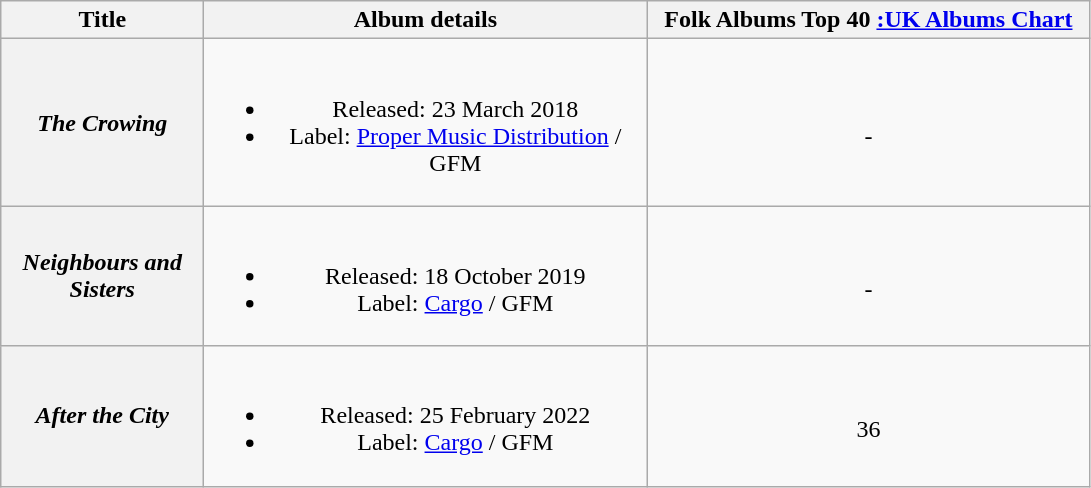<table class="wikitable plainrowheaders" style="text-align:center;">
<tr>
<th scope="col" style="width:8em;">Title</th>
<th scope="col" style="width:18em;">Album details</th>
<th scope="col" style="width:18em;">Folk Albums Top 40 <a href='#'>:UK Albums Chart</a></th>
</tr>
<tr>
<th scope="row"><em>The Crowing</em></th>
<td><br><ul><li>Released: 23 March 2018</li><li>Label: <a href='#'>Proper Music Distribution</a> / GFM</li></ul></td>
<td><br>-</td>
</tr>
<tr>
<th scope="row"><em>Neighbours and Sisters</em></th>
<td><br><ul><li>Released: 18 October 2019</li><li>Label: <a href='#'>Cargo</a> / GFM</li></ul></td>
<td><br>-</td>
</tr>
<tr>
<th scope="row"><em>After the City</em></th>
<td><br><ul><li>Released: 25 February 2022</li><li>Label: <a href='#'>Cargo</a> / GFM</li></ul></td>
<td><br>36</td>
</tr>
</table>
